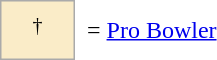<table border=0 cellspacing="0" cellpadding="8">
<tr>
<td style="background-color:#faecc8; border:1px solid #aaaaaa; width:2em;" align=center><sup>†</sup></td>
<td>= <a href='#'>Pro Bowler</a></td>
</tr>
</table>
